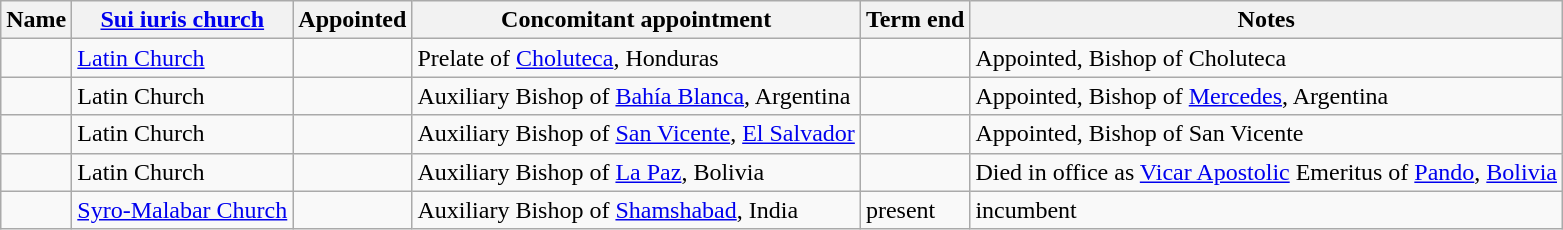<table class="wikitable sortable">
<tr>
<th scope="col">Name</th>
<th scope="col"><a href='#'>Sui iuris church</a></th>
<th scope="col">Appointed</th>
<th scope="col">Concomitant appointment</th>
<th scope="col">Term end</th>
<th scope="col" class="unsortable">Notes</th>
</tr>
<tr>
<td></td>
<td><a href='#'>Latin Church</a></td>
<td></td>
<td>Prelate of <a href='#'>Choluteca</a>, Honduras</td>
<td></td>
<td>Appointed, Bishop of Choluteca</td>
</tr>
<tr>
<td></td>
<td>Latin Church</td>
<td></td>
<td>Auxiliary Bishop of <a href='#'>Bahía Blanca</a>, Argentina</td>
<td></td>
<td>Appointed, Bishop of <a href='#'>Mercedes</a>, Argentina</td>
</tr>
<tr>
<td></td>
<td>Latin Church</td>
<td></td>
<td>Auxiliary Bishop of <a href='#'>San Vicente</a>, <a href='#'>El Salvador</a></td>
<td></td>
<td>Appointed, Bishop of San Vicente</td>
</tr>
<tr>
<td></td>
<td>Latin Church</td>
<td></td>
<td>Auxiliary Bishop of <a href='#'>La Paz</a>, Bolivia</td>
<td></td>
<td>Died in office as <a href='#'>Vicar Apostolic</a> Emeritus of <a href='#'>Pando</a>, <a href='#'>Bolivia</a></td>
</tr>
<tr>
<td></td>
<td><a href='#'>Syro-Malabar Church</a></td>
<td></td>
<td>Auxiliary Bishop of <a href='#'>Shamshabad</a>, India</td>
<td>present</td>
<td>incumbent</td>
</tr>
</table>
